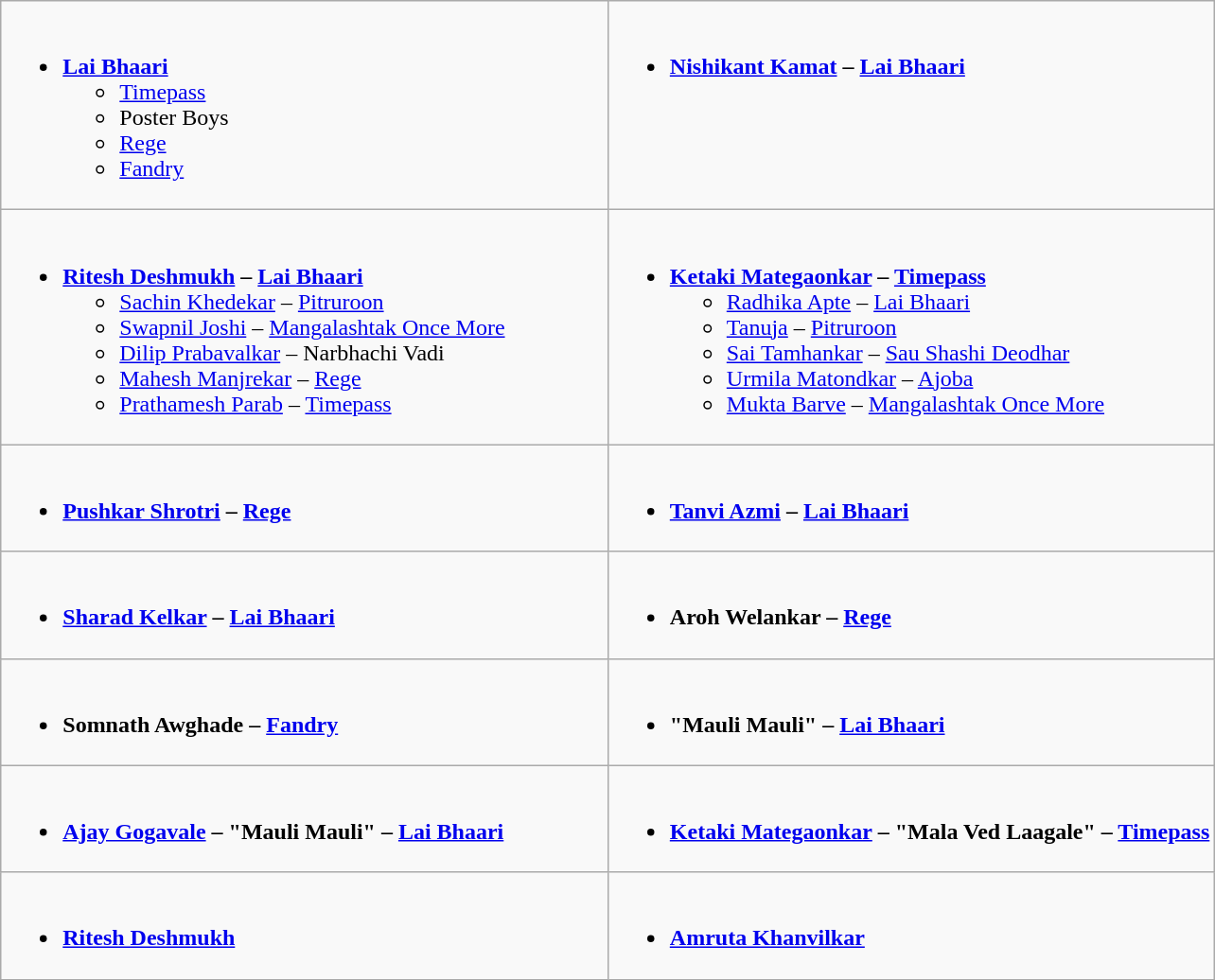<table class="wikitable" role="presentation">
<tr>
<td style="vertical-align:top; width:50%;"><br><ul><li><strong><a href='#'>Lai Bhaari</a></strong><ul><li><a href='#'>Timepass</a></li><li>Poster Boys</li><li><a href='#'>Rege</a></li><li><a href='#'>Fandry</a></li></ul></li></ul></td>
<td style="vertical-align:top; width:50%;"><br><ul><li><strong><a href='#'>Nishikant Kamat</a> – <a href='#'>Lai Bhaari</a></strong></li></ul></td>
</tr>
<tr>
<td style="vertical-align:top; width:50%;"><br><ul><li><strong><a href='#'>Ritesh Deshmukh</a> – <a href='#'>Lai Bhaari</a></strong><ul><li><a href='#'>Sachin Khedekar</a> – <a href='#'>Pitruroon</a></li><li><a href='#'>Swapnil Joshi</a> – <a href='#'>Mangalashtak Once More</a></li><li><a href='#'>Dilip Prabavalkar</a> – Narbhachi Vadi</li><li><a href='#'>Mahesh Manjrekar</a> – <a href='#'>Rege</a></li><li><a href='#'>Prathamesh Parab</a> – <a href='#'>Timepass</a></li></ul></li></ul></td>
<td style="vertical-align:top; width:50%;"><br><ul><li><strong><a href='#'>Ketaki Mategaonkar</a> – <a href='#'>Timepass</a></strong><ul><li><a href='#'>Radhika Apte</a> – <a href='#'>Lai Bhaari</a></li><li><a href='#'>Tanuja</a> – <a href='#'>Pitruroon</a></li><li><a href='#'>Sai Tamhankar</a> – <a href='#'>Sau Shashi Deodhar</a></li><li><a href='#'>Urmila Matondkar</a> – <a href='#'>Ajoba</a></li><li><a href='#'>Mukta Barve</a> – <a href='#'>Mangalashtak Once More</a></li></ul></li></ul></td>
</tr>
<tr>
<td style="vertical-align:top; width:50%;"><br><ul><li><strong><a href='#'>Pushkar Shrotri</a> – <a href='#'>Rege</a></strong></li></ul></td>
<td style="vertical-align:top; width:50%;"><br><ul><li><strong><a href='#'>Tanvi Azmi</a> – <a href='#'>Lai Bhaari</a></strong></li></ul></td>
</tr>
<tr>
<td style="vertical-align:top; width:50%;"><br><ul><li><strong><a href='#'>Sharad Kelkar</a> – <a href='#'>Lai Bhaari</a></strong></li></ul></td>
<td style="vertical-align:top; width:50%;"><br><ul><li><strong>Aroh Welankar – <a href='#'>Rege</a></strong></li></ul></td>
</tr>
<tr>
<td style="vertical-align:top; width:50%;"><br><ul><li><strong>Somnath Awghade – <a href='#'>Fandry</a></strong></li></ul></td>
<td style="vertical-align:top; width:50%;"><br><ul><li><strong>"Mauli Mauli" – <a href='#'>Lai Bhaari</a></strong></li></ul></td>
</tr>
<tr>
<td style="vertical-align:top; width:50%;"><br><ul><li><strong><a href='#'>Ajay Gogavale</a> – "Mauli Mauli" – <a href='#'>Lai Bhaari</a></strong></li></ul></td>
<td style="vertical-align:top; width:50%;"><br><ul><li><strong><a href='#'>Ketaki Mategaonkar</a></strong> <strong>– "Mala Ved Laagale" – <a href='#'>Timepass</a></strong></li></ul></td>
</tr>
<tr>
<td style="vertical-align:top; width:50%;"><br><ul><li><strong><a href='#'>Ritesh Deshmukh</a></strong></li></ul></td>
<td style="vertical-align:top; width:50%;"><br><ul><li><strong><a href='#'>Amruta Khanvilkar</a></strong></li></ul></td>
</tr>
</table>
